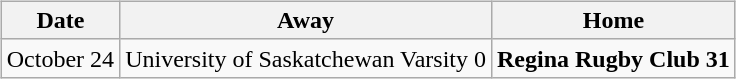<table cellspacing="10">
<tr>
<td valign="top"><br><table class="wikitable">
<tr>
<th>Date</th>
<th>Away</th>
<th>Home</th>
</tr>
<tr>
<td>October 24</td>
<td>University of Saskatchewan Varsity 0</td>
<td><strong>Regina Rugby Club 31</strong></td>
</tr>
</table>
</td>
</tr>
</table>
